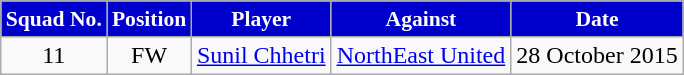<table class="wikitable" style="text-align:center font-size">
<tr>
<th style="background:#0000CD; color:white; text-align:center; font-size:90%">Squad No.</th>
<th style="background:#0000CD; color:white; text-align:center; font-size:90%">Position</th>
<th style="background:#0000CD; color:white; text-align:center; font-size:90%">Player</th>
<th style="background:#0000CD; color:white; text-align:center; font-size:90%">Against</th>
<th style="background:#0000CD; color:white; text-align:center; font-size:90%">Date</th>
</tr>
<tr>
<td align="center">11</td>
<td align="center">FW</td>
<td align="left"> <a href='#'>Sunil Chhetri</a></td>
<td align="left"><a href='#'>NorthEast United</a></td>
<td>28 October 2015</td>
</tr>
</table>
